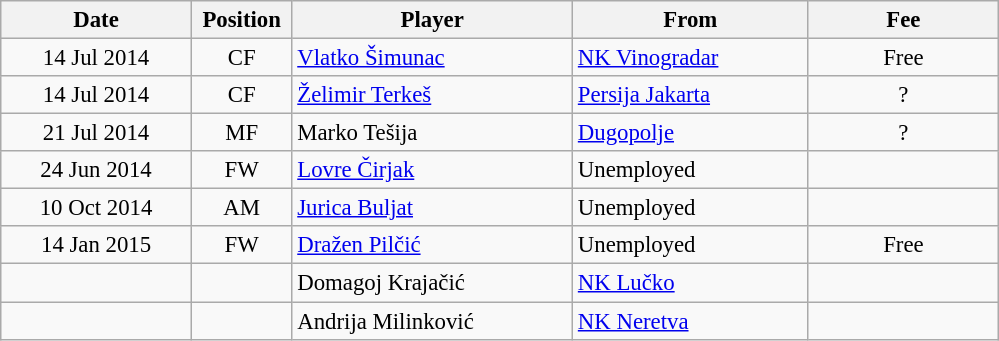<table class="wikitable" style="font-size:95%; text-align:center;">
<tr>
<th width=120>Date</th>
<th width=60>Position</th>
<th width=180>Player</th>
<th width=150>From</th>
<th width=120>Fee</th>
</tr>
<tr>
<td>14 Jul 2014</td>
<td>CF</td>
<td style="text-align:left;"> <a href='#'>Vlatko Šimunac</a></td>
<td style="text-align:left;"> <a href='#'>NK Vinogradar</a></td>
<td>Free</td>
</tr>
<tr>
<td>14 Jul 2014</td>
<td>CF</td>
<td style="text-align:left;"> <a href='#'>Želimir Terkeš</a></td>
<td style="text-align:left;"> <a href='#'>Persija Jakarta</a></td>
<td>?</td>
</tr>
<tr>
<td>21 Jul 2014</td>
<td>MF</td>
<td style="text-align:left;"> Marko Tešija</td>
<td style="text-align:left;"> <a href='#'>Dugopolje</a></td>
<td>?</td>
</tr>
<tr>
<td>24 Jun 2014</td>
<td>FW</td>
<td style="text-align:left;"> <a href='#'>Lovre Čirjak</a></td>
<td style="text-align:left;">Unemployed</td>
<td></td>
</tr>
<tr>
<td>10 Oct 2014</td>
<td>AM</td>
<td style="text-align:left;"> <a href='#'>Jurica Buljat</a></td>
<td style="text-align:left;">Unemployed</td>
<td></td>
</tr>
<tr>
<td>14 Jan 2015</td>
<td>FW</td>
<td style="text-align:left;"> <a href='#'>Dražen Pilčić</a></td>
<td style="text-align:left;">Unemployed</td>
<td>Free</td>
</tr>
<tr>
<td></td>
<td></td>
<td style="text-align:left;"> Domagoj Krajačić</td>
<td style="text-align:left;"> <a href='#'>NK Lučko</a></td>
<td></td>
</tr>
<tr>
<td></td>
<td></td>
<td style="text-align:left;"> Andrija Milinković</td>
<td style="text-align:left;"> <a href='#'>NK Neretva</a></td>
<td></td>
</tr>
</table>
